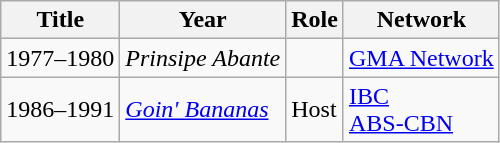<table class="wikitable">
<tr>
<th>Title</th>
<th>Year</th>
<th>Role</th>
<th>Network</th>
</tr>
<tr>
<td>1977–1980</td>
<td><em>Prinsipe Abante</em></td>
<td></td>
<td><a href='#'>GMA Network</a></td>
</tr>
<tr>
<td>1986–1991</td>
<td><em><a href='#'>Goin' Bananas</a></em></td>
<td>Host</td>
<td><a href='#'>IBC</a> <br> <a href='#'>ABS-CBN</a></td>
</tr>
</table>
